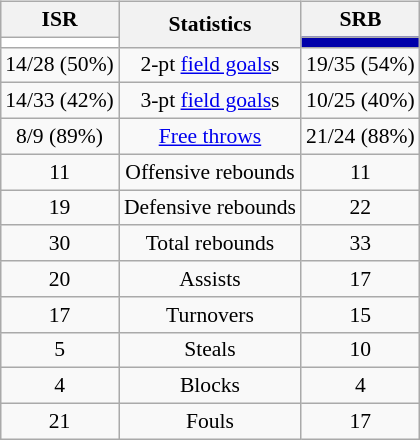<table style="width:100%;">
<tr>
<td valign=top align=right width=33%><br>













</td>
<td style="vertical-align:top; align:center; width:33%;"><br><table style="width:100%;">
<tr>
<td style="width=50%;"></td>
<td></td>
<td style="width=50%;"></td>
</tr>
</table>
<table class="wikitable" style="font-size:90%; text-align:center; margin:auto;" align=center>
<tr>
<th>ISR</th>
<th rowspan=2>Statistics</th>
<th>SRB</th>
</tr>
<tr>
<td style="background:#FFFFFF;"></td>
<td style="background:#0000aa;"></td>
</tr>
<tr>
<td>14/28 (50%)</td>
<td>2-pt <a href='#'>field goals</a>s</td>
<td>19/35 (54%)</td>
</tr>
<tr>
<td>14/33 (42%)</td>
<td>3-pt <a href='#'>field goals</a>s</td>
<td>10/25 (40%)</td>
</tr>
<tr>
<td>8/9 (89%)</td>
<td><a href='#'>Free throws</a></td>
<td>21/24 (88%)</td>
</tr>
<tr>
<td>11</td>
<td>Offensive rebounds</td>
<td>11</td>
</tr>
<tr>
<td>19</td>
<td>Defensive rebounds</td>
<td>22</td>
</tr>
<tr>
<td>30</td>
<td>Total rebounds</td>
<td>33</td>
</tr>
<tr>
<td>20</td>
<td>Assists</td>
<td>17</td>
</tr>
<tr>
<td>17</td>
<td>Turnovers</td>
<td>15</td>
</tr>
<tr>
<td>5</td>
<td>Steals</td>
<td>10</td>
</tr>
<tr>
<td>4</td>
<td>Blocks</td>
<td>4</td>
</tr>
<tr>
<td>21</td>
<td>Fouls</td>
<td>17</td>
</tr>
</table>
</td>
<td style="vertical-align:top; align:left; width:33%;"><br>












</td>
</tr>
</table>
